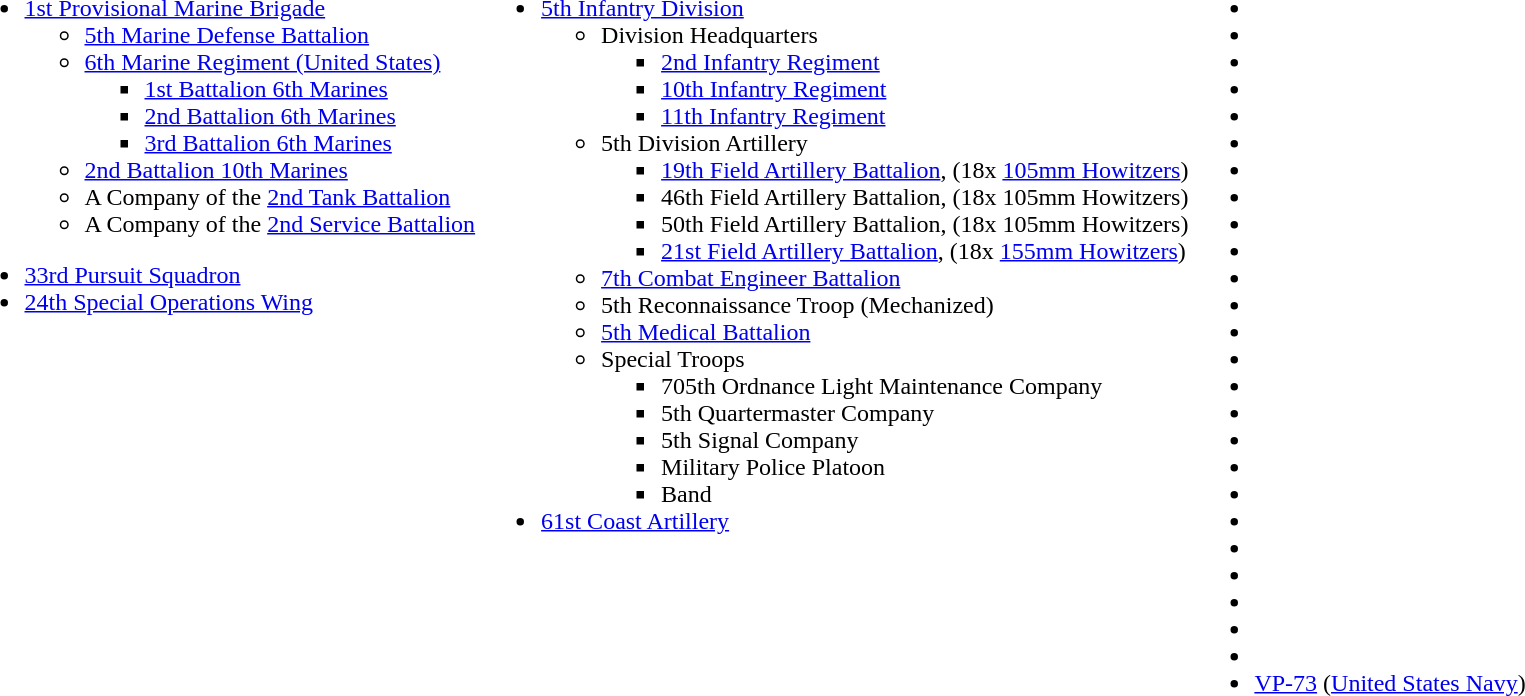<table>
<tr>
<td valign=top><br><ul><li><a href='#'>1st Provisional Marine Brigade</a><ul><li><a href='#'>5th Marine Defense Battalion</a></li><li><a href='#'>6th Marine Regiment (United States)</a><ul><li><a href='#'>1st Battalion 6th Marines</a></li><li><a href='#'>2nd Battalion 6th Marines</a></li><li><a href='#'>3rd Battalion 6th Marines</a></li></ul></li><li><a href='#'>2nd Battalion 10th Marines</a></li><li>A Company of the <a href='#'>2nd Tank Battalion</a></li><li>A Company of the <a href='#'>2nd Service Battalion</a></li></ul></li></ul><ul><li><a href='#'>33rd Pursuit Squadron</a></li><li><a href='#'>24th Special Operations Wing</a></li></ul></td>
<td valign=top><br><ul><li><a href='#'>5th Infantry Division</a><ul><li>Division Headquarters<ul><li><a href='#'>2nd Infantry Regiment</a></li><li><a href='#'>10th Infantry Regiment</a></li><li><a href='#'>11th Infantry Regiment</a></li></ul></li><li>5th Division Artillery<ul><li><a href='#'>19th Field Artillery Battalion</a>, (18x <a href='#'>105mm Howitzers</a>)</li><li>46th Field Artillery Battalion, (18x 105mm Howitzers)</li><li>50th Field Artillery Battalion, (18x 105mm Howitzers)</li><li><a href='#'>21st Field Artillery Battalion</a>, (18x <a href='#'>155mm Howitzers</a>)</li></ul></li><li><a href='#'>7th Combat Engineer Battalion</a></li><li>5th Reconnaissance Troop (Mechanized)</li><li><a href='#'>5th Medical Battalion</a></li><li>Special Troops<ul><li>705th Ordnance Light Maintenance Company</li><li>5th Quartermaster Company</li><li>5th Signal Company</li><li>Military Police Platoon</li><li>Band</li></ul></li></ul></li><li><a href='#'>61st Coast Artillery</a></li></ul></td>
<td valign=top><br><ul><li></li><li></li><li></li><li></li><li></li><li></li><li></li><li></li><li></li><li></li><li></li><li></li><li></li><li></li><li></li><li></li><li></li><li></li><li></li><li></li><li></li><li></li><li></li><li></li><li></li><li><a href='#'>VP-73</a> (<a href='#'>United States Navy</a>)</li></ul></td>
</tr>
</table>
